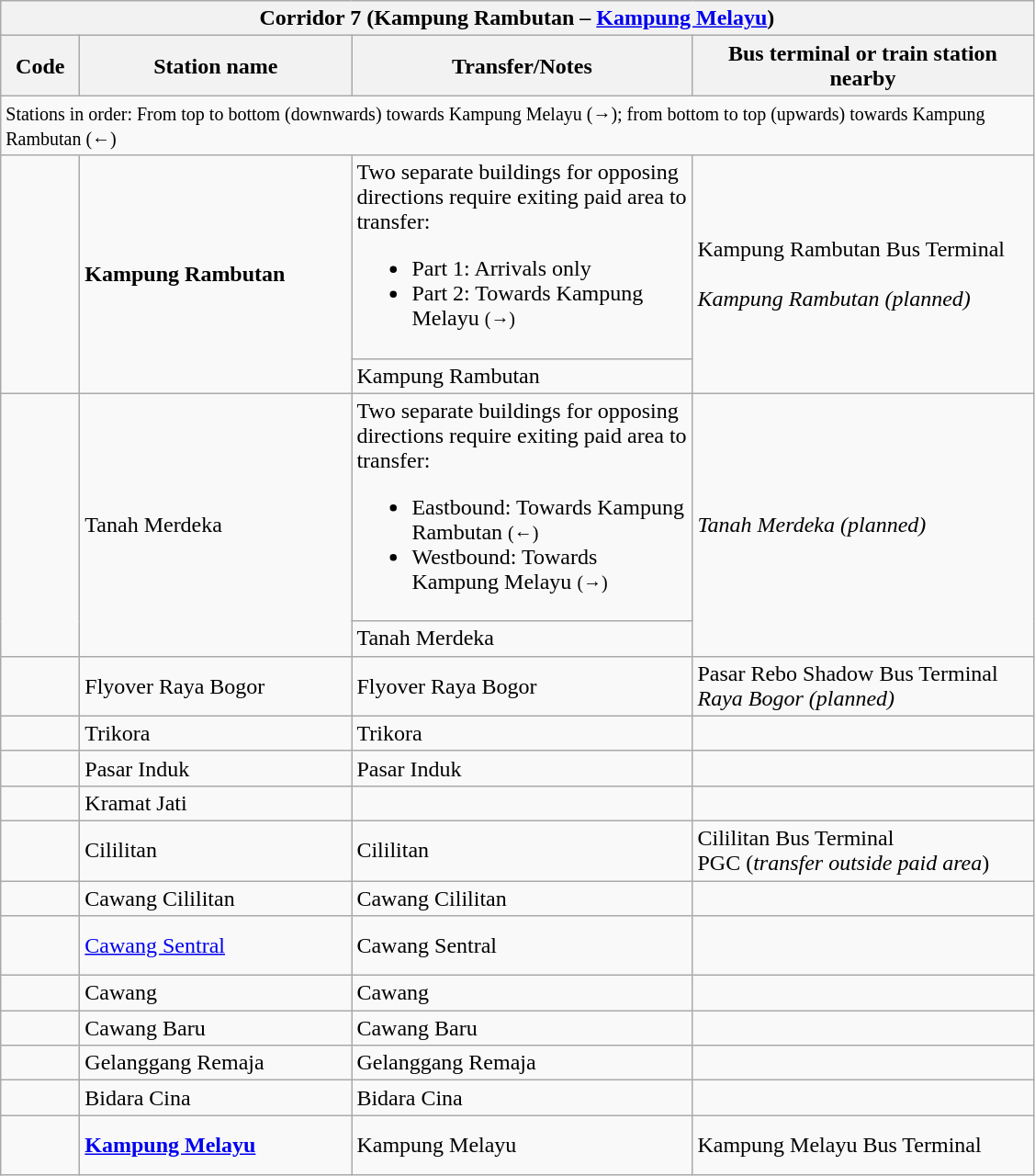<table class="wikitable" style="font-size:100%">
<tr>
<th colspan="4" align="left"> Corridor 7 (Kampung Rambutan – <a href='#'>Kampung Melayu</a>)</th>
</tr>
<tr>
<th width="50">Code</th>
<th width="190">Station name</th>
<th width="240">Transfer/Notes</th>
<th width="240">Bus terminal or train station nearby</th>
</tr>
<tr>
<td colspan="4"><small>Stations in order: From top to bottom (downwards) towards Kampung Melayu (→); from bottom to top (upwards) towards Kampung Rambutan (←)</small></td>
</tr>
<tr>
<td rowspan="2" align="center"><strong></strong></td>
<td rowspan="2"><strong>Kampung Rambutan</strong></td>
<td>Two separate buildings for opposing directions require exiting paid area to transfer:<br><ul><li>Part 1: Arrivals only</li><li>Part 2: Towards Kampung Melayu <small>(→)</small></li></ul></td>
<td rowspan="2"> Kampung Rambutan Bus Terminal<br> <br> <em>Kampung Rambutan (planned)</em></td>
</tr>
<tr>
<td>  Kampung Rambutan</td>
</tr>
<tr>
<td rowspan="2" align="center"><strong></strong></td>
<td rowspan="2">Tanah Merdeka</td>
<td>Two separate buildings for opposing directions require exiting paid area to transfer:<br><ul><li>Eastbound: Towards Kampung Rambutan <small>(←)</small></li><li>Westbound: Towards Kampung Melayu <small>(→)</small></li></ul></td>
<td rowspan="2"> <em>Tanah Merdeka (planned)</em></td>
</tr>
<tr>
<td>  Tanah Merdeka</td>
</tr>
<tr>
<td align="center"><strong></strong></td>
<td>Flyover Raya Bogor</td>
<td>  Flyover Raya Bogor</td>
<td> Pasar Rebo Shadow Bus Terminal<br> <em>Raya Bogor (planned)</em></td>
</tr>
<tr>
<td align="center"><strong></strong></td>
<td>Trikora</td>
<td>  Trikora</td>
<td></td>
</tr>
<tr>
<td align="center"><strong></strong></td>
<td>Pasar Induk</td>
<td>  Pasar Induk</td>
<td></td>
</tr>
<tr>
<td align="center"><strong></strong></td>
<td>Kramat Jati</td>
<td></td>
<td></td>
</tr>
<tr>
<td align="center"><strong></strong></td>
<td>Cililitan</td>
<td>   Cililitan</td>
<td> Cililitan Bus Terminal<br> PGC (<em>transfer outside paid area</em>)</td>
</tr>
<tr>
<td align="center"><strong></strong><br><strong></strong></td>
<td>Cawang Cililitan</td>
<td>    Cawang Cililitan</td>
<td></td>
</tr>
<tr>
<td align="center"><strong></strong><br><strong></strong><br><strong></strong></td>
<td><a href='#'>Cawang Sentral</a></td>
<td>      Cawang Sentral</td>
<td></td>
</tr>
<tr>
<td align="center"><strong></strong><br><strong></strong></td>
<td>Cawang</td>
<td>     Cawang</td>
<td>  </td>
</tr>
<tr>
<td align="center"><strong></strong></td>
<td>Cawang Baru</td>
<td>  Cawang Baru</td>
<td></td>
</tr>
<tr>
<td align="center"><strong></strong></td>
<td>Gelanggang Remaja</td>
<td>  Gelanggang Remaja</td>
<td></td>
</tr>
<tr>
<td align="center"><strong></strong></td>
<td>Bidara Cina</td>
<td>  Bidara Cina</td>
<td></td>
</tr>
<tr>
<td align="center"><strong></strong><br><strong></strong><br><strong></strong></td>
<td><strong><a href='#'>Kampung Melayu</a></strong></td>
<td>    Kampung Melayu</td>
<td> Kampung Melayu Bus Terminal</td>
</tr>
</table>
